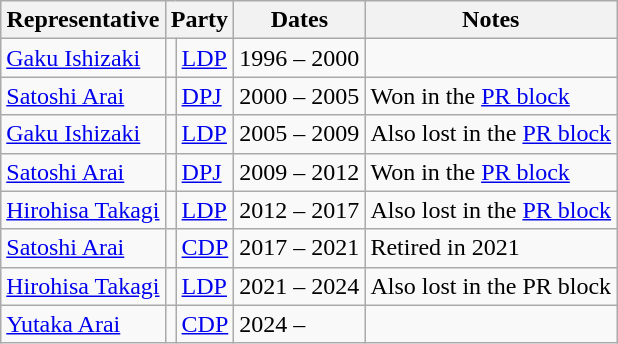<table class=wikitable>
<tr valign=bottom>
<th>Representative</th>
<th colspan="2">Party</th>
<th>Dates</th>
<th>Notes</th>
</tr>
<tr>
<td><a href='#'>Gaku Ishizaki</a></td>
<td bgcolor=></td>
<td><a href='#'>LDP</a></td>
<td>1996 – 2000</td>
<td></td>
</tr>
<tr>
<td><a href='#'>Satoshi Arai</a></td>
<td bgcolor=></td>
<td><a href='#'>DPJ</a></td>
<td>2000 – 2005</td>
<td>Won in the <a href='#'>PR block</a></td>
</tr>
<tr>
<td><a href='#'>Gaku Ishizaki</a></td>
<td bgcolor=></td>
<td><a href='#'>LDP</a></td>
<td>2005 – 2009</td>
<td>Also lost in the <a href='#'>PR block</a></td>
</tr>
<tr>
<td><a href='#'>Satoshi Arai</a></td>
<td bgcolor=></td>
<td><a href='#'>DPJ</a></td>
<td>2009 – 2012</td>
<td>Won in the <a href='#'>PR block</a></td>
</tr>
<tr>
<td><a href='#'>Hirohisa Takagi</a></td>
<td bgcolor=></td>
<td><a href='#'>LDP</a></td>
<td>2012 – 2017</td>
<td>Also lost in the <a href='#'>PR block</a></td>
</tr>
<tr>
<td><a href='#'>Satoshi Arai</a></td>
<td bgcolor=></td>
<td><a href='#'>CDP</a></td>
<td>2017 – 2021</td>
<td>Retired in 2021</td>
</tr>
<tr>
<td><a href='#'>Hirohisa Takagi</a></td>
<td bgcolor=></td>
<td><a href='#'>LDP</a></td>
<td>2021 – 2024</td>
<td>Also lost in the PR block</td>
</tr>
<tr>
<td><a href='#'>Yutaka Arai</a></td>
<td bgcolor=></td>
<td><a href='#'>CDP</a></td>
<td>2024 –</td>
<td></td>
</tr>
</table>
